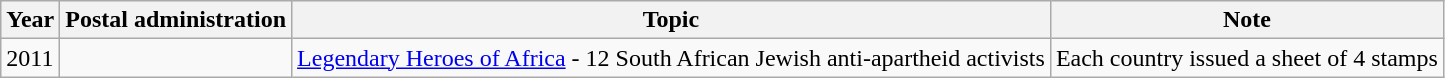<table class="wikitable">
<tr>
<th>Year</th>
<th>Postal administration</th>
<th>Topic</th>
<th>Note</th>
</tr>
<tr>
<td>2011</td>
<td>  <br>  </td>
<td><a href='#'>Legendary Heroes of Africa</a> - 12 South African Jewish anti-apartheid activists</td>
<td>Each country issued a sheet of 4 stamps</td>
</tr>
</table>
